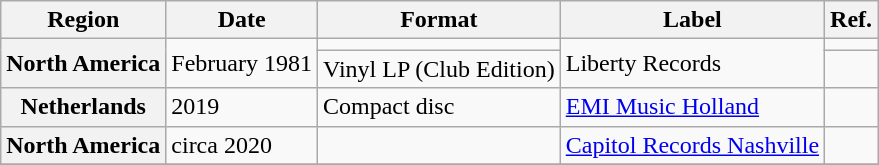<table class="wikitable plainrowheaders">
<tr>
<th scope="col">Region</th>
<th scope="col">Date</th>
<th scope="col">Format</th>
<th scope="col">Label</th>
<th scope="col">Ref.</th>
</tr>
<tr>
<th scope="row" rowspan="2">North America</th>
<td rowspan="2">February 1981</td>
<td></td>
<td rowspan="2">Liberty Records</td>
<td></td>
</tr>
<tr>
<td>Vinyl LP (Club Edition)</td>
<td></td>
</tr>
<tr>
<th scope="row">Netherlands</th>
<td>2019</td>
<td>Compact disc</td>
<td><a href='#'>EMI Music Holland</a></td>
<td></td>
</tr>
<tr>
<th scope="row">North America</th>
<td>circa 2020</td>
<td></td>
<td><a href='#'>Capitol Records Nashville</a></td>
<td></td>
</tr>
<tr>
</tr>
</table>
